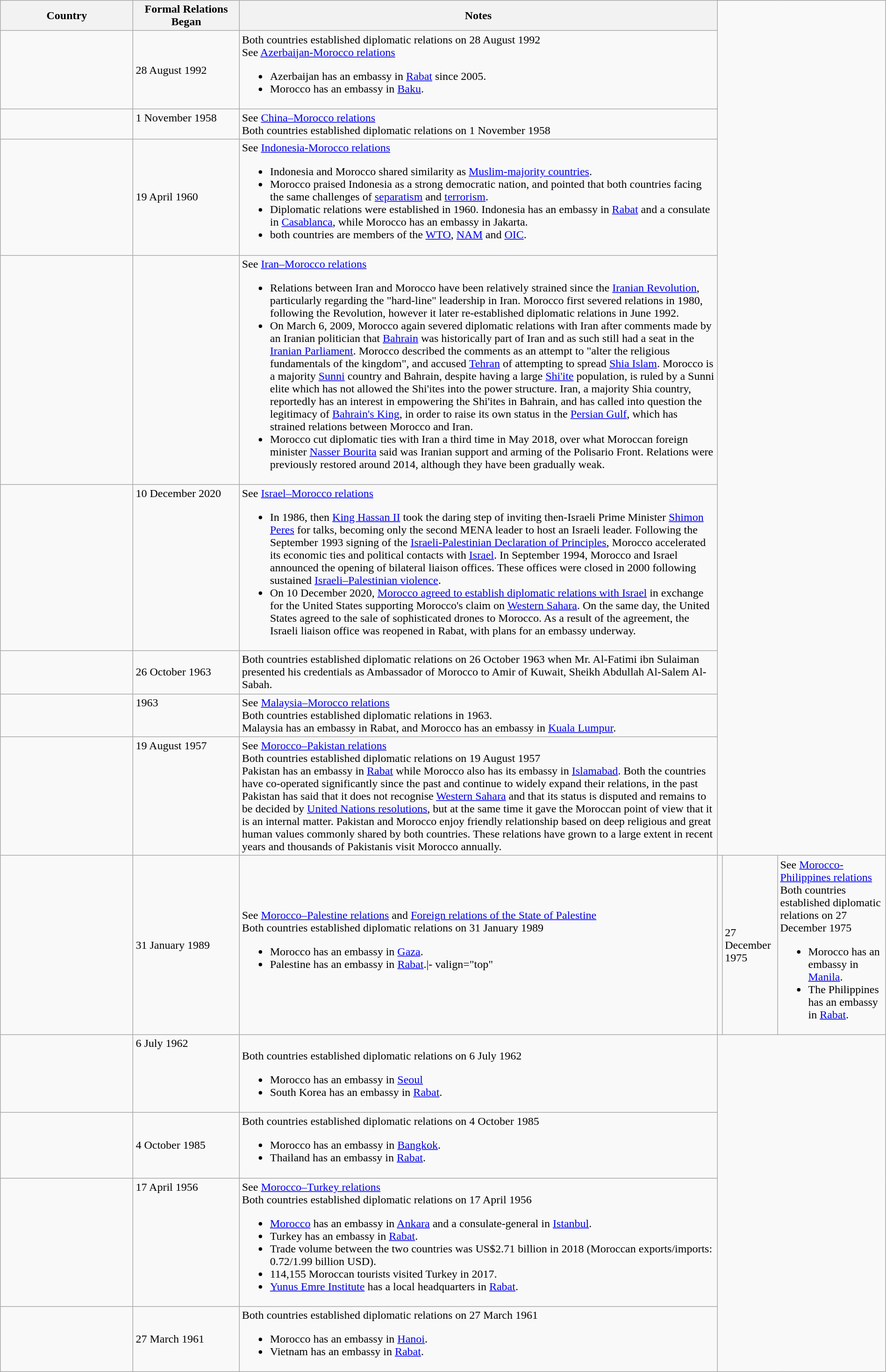<table class="wikitable sortable" style="width:100%; margin:auto;">
<tr>
<th style="width:15%;">Country</th>
<th style="width:12%;">Formal Relations Began</th>
<th>Notes</th>
</tr>
<tr>
<td></td>
<td>28 August 1992</td>
<td>Both countries established diplomatic relations on 28 August 1992<br>See <a href='#'>Azerbaijan-Morocco relations</a><ul><li>Azerbaijan has an embassy in <a href='#'>Rabat</a> since 2005.</li><li>Morocco has an embassy in <a href='#'>Baku</a>.</li></ul></td>
</tr>
<tr valign="top">
<td></td>
<td>1 November 1958</td>
<td>See <a href='#'>China–Morocco relations</a><br>Both countries established diplomatic relations on 1 November 1958</td>
</tr>
<tr>
<td></td>
<td>19 April 1960</td>
<td>See <a href='#'>Indonesia-Morocco relations</a><br><ul><li>Indonesia and Morocco shared similarity as <a href='#'>Muslim-majority countries</a>.</li><li>Morocco praised Indonesia as a strong democratic nation, and pointed that both countries facing the same challenges of <a href='#'>separatism</a> and <a href='#'>terrorism</a>.</li><li>Diplomatic relations were established in 1960. Indonesia has an embassy in <a href='#'>Rabat</a> and a consulate in <a href='#'>Casablanca</a>, while Morocco has an embassy in Jakarta.</li><li>both countries are members of the <a href='#'>WTO</a>, <a href='#'>NAM</a> and <a href='#'>OIC</a>.</li></ul></td>
</tr>
<tr valign="top">
<td></td>
<td></td>
<td>See <a href='#'>Iran–Morocco relations</a><br><ul><li>Relations between Iran and Morocco have been relatively strained since the <a href='#'>Iranian Revolution</a>, particularly regarding the "hard-line" leadership in Iran. Morocco first severed relations in 1980, following the Revolution, however it later re-established diplomatic relations in June 1992.</li><li>On March 6, 2009, Morocco again severed diplomatic relations with Iran after comments made by an Iranian politician that <a href='#'>Bahrain</a> was historically part of Iran and as such still had a seat in the <a href='#'>Iranian Parliament</a>. Morocco described the comments as an attempt to "alter the religious fundamentals of the kingdom", and accused <a href='#'>Tehran</a> of attempting to spread <a href='#'>Shia Islam</a>. Morocco is a majority <a href='#'>Sunni</a> country and Bahrain, despite having a large <a href='#'>Shi'ite</a> population, is ruled by a Sunni elite which has not allowed the Shi'ites into the power structure. Iran, a majority Shia country, reportedly has an interest in empowering the Shi'ites in Bahrain, and has called into question the legitimacy of <a href='#'>Bahrain's King</a>, in order to raise its own status in the <a href='#'>Persian Gulf</a>, which has strained relations between Morocco and Iran.</li><li>Morocco cut diplomatic ties with Iran a third time in May 2018, over what Moroccan foreign minister <a href='#'>Nasser Bourita</a> said was Iranian support and arming of the Polisario Front. Relations were previously restored around 2014, although they have been gradually weak.</li></ul></td>
</tr>
<tr valign="top">
<td></td>
<td>10 December 2020</td>
<td>See <a href='#'>Israel–Morocco relations</a><br><ul><li>In 1986, then <a href='#'>King Hassan II</a> took the daring step of inviting then-Israeli Prime Minister <a href='#'>Shimon Peres</a> for talks, becoming only the second MENA leader to host an Israeli leader. Following the September 1993 signing of the <a href='#'>Israeli-Palestinian Declaration of Principles</a>, Morocco accelerated its economic ties and political contacts with <a href='#'>Israel</a>. In September 1994, Morocco and Israel announced the opening of bilateral liaison offices. These offices were closed in 2000 following sustained <a href='#'>Israeli–Palestinian violence</a>.</li><li>On 10 December 2020, <a href='#'>Morocco agreed to establish diplomatic relations with Israel</a> in exchange for the United States supporting Morocco's claim on <a href='#'>Western Sahara</a>. On the same day, the United States agreed to the sale of sophisticated drones to Morocco. As a result of the agreement, the Israeli liaison office was reopened in Rabat, with plans for an embassy underway.</li></ul></td>
</tr>
<tr>
<td></td>
<td>26 October 1963</td>
<td>Both countries established diplomatic relations on 26 October 1963 when Mr. Al-Fatimi ibn Sulaiman presented his credentials as Ambassador of Morocco to Amir of Kuwait, Sheikh Abdullah Al-Salem Al-Sabah.</td>
</tr>
<tr valign="top">
<td></td>
<td>1963</td>
<td>See <a href='#'>Malaysia–Morocco relations</a><br>Both countries established diplomatic relations in 1963.<br>Malaysia has an embassy in Rabat, and Morocco has an embassy in <a href='#'>Kuala Lumpur</a>.</td>
</tr>
<tr valign="top">
<td></td>
<td>19 August 1957</td>
<td>See <a href='#'>Morocco–Pakistan relations</a><br>Both countries established diplomatic relations on 19 August 1957<br>Pakistan has an embassy in <a href='#'>Rabat</a> while Morocco also has its embassy in <a href='#'>Islamabad</a>. Both the countries have co-operated significantly since the past and continue to widely expand their relations, in the past Pakistan has said that it does not recognise <a href='#'>Western Sahara</a> and that its status is disputed and remains to be decided by <a href='#'>United Nations resolutions</a>, but at the same time it gave the Moroccan point of view that it is an internal matter. Pakistan and Morocco enjoy friendly relationship based on deep religious and great human values commonly shared by both countries. These relations have grown to a large extent in recent years and thousands of Pakistanis visit Morocco annually.</td>
</tr>
<tr>
<td></td>
<td>31 January 1989</td>
<td>See <a href='#'>Morocco–Palestine relations</a> and <a href='#'>Foreign relations of the State of Palestine</a><br>Both countries established diplomatic relations on 31 January 1989<ul><li>Morocco has an embassy in <a href='#'>Gaza</a>.</li><li>Palestine has an embassy in <a href='#'>Rabat</a>.|- valign="top"</li></ul></td>
<td></td>
<td>27 December 1975</td>
<td>See <a href='#'>Morocco-Philippines relations</a><br>Both countries established diplomatic relations on 27 December 1975<ul><li>Morocco has an embassy in <a href='#'>Manila</a>.</li><li>The Philippines has an embassy in <a href='#'>Rabat</a>.</li></ul></td>
</tr>
<tr valign="top">
<td></td>
<td>6 July 1962</td>
<td><br>Both countries established diplomatic relations on 6 July 1962<ul><li>Morocco has an embassy in <a href='#'>Seoul</a></li><li>South Korea has an embassy in <a href='#'>Rabat</a>.</li></ul></td>
</tr>
<tr>
<td></td>
<td>4 October 1985</td>
<td>Both countries established diplomatic relations on 4 October 1985<br><ul><li>Morocco has an embassy in <a href='#'>Bangkok</a>.</li><li>Thailand has an embassy in <a href='#'>Rabat</a>.</li></ul></td>
</tr>
<tr valign="top">
<td></td>
<td>17 April 1956</td>
<td>See <a href='#'>Morocco–Turkey relations</a><br>Both countries established diplomatic relations on 17 April 1956<ul><li><a href='#'>Morocco</a> has an embassy in <a href='#'>Ankara</a> and a consulate-general in <a href='#'>Istanbul</a>.</li><li>Turkey has an embassy in <a href='#'>Rabat</a>.</li><li>Trade volume between the two countries was US$2.71 billion in 2018 (Moroccan exports/imports: 0.72/1.99 billion USD).</li><li>114,155 Moroccan tourists visited Turkey in 2017.</li><li><a href='#'>Yunus Emre Institute</a> has a local headquarters in <a href='#'>Rabat</a>.</li></ul></td>
</tr>
<tr>
<td></td>
<td>27 March 1961</td>
<td>Both countries established diplomatic relations on 27 March 1961<br><ul><li>Morocco has an embassy in <a href='#'>Hanoi</a>.</li><li>Vietnam has an embassy in <a href='#'>Rabat</a>.</li></ul></td>
</tr>
</table>
